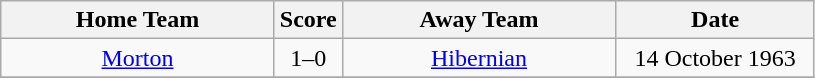<table class="wikitable" style="text-align:center;">
<tr>
<th width=175>Home Team</th>
<th width=20>Score</th>
<th width=175>Away Team</th>
<th width= 125>Date</th>
</tr>
<tr>
<td><a href='#'>Morton</a></td>
<td>1–0</td>
<td><a href='#'>Hibernian</a></td>
<td>14 October 1963</td>
</tr>
<tr>
</tr>
</table>
